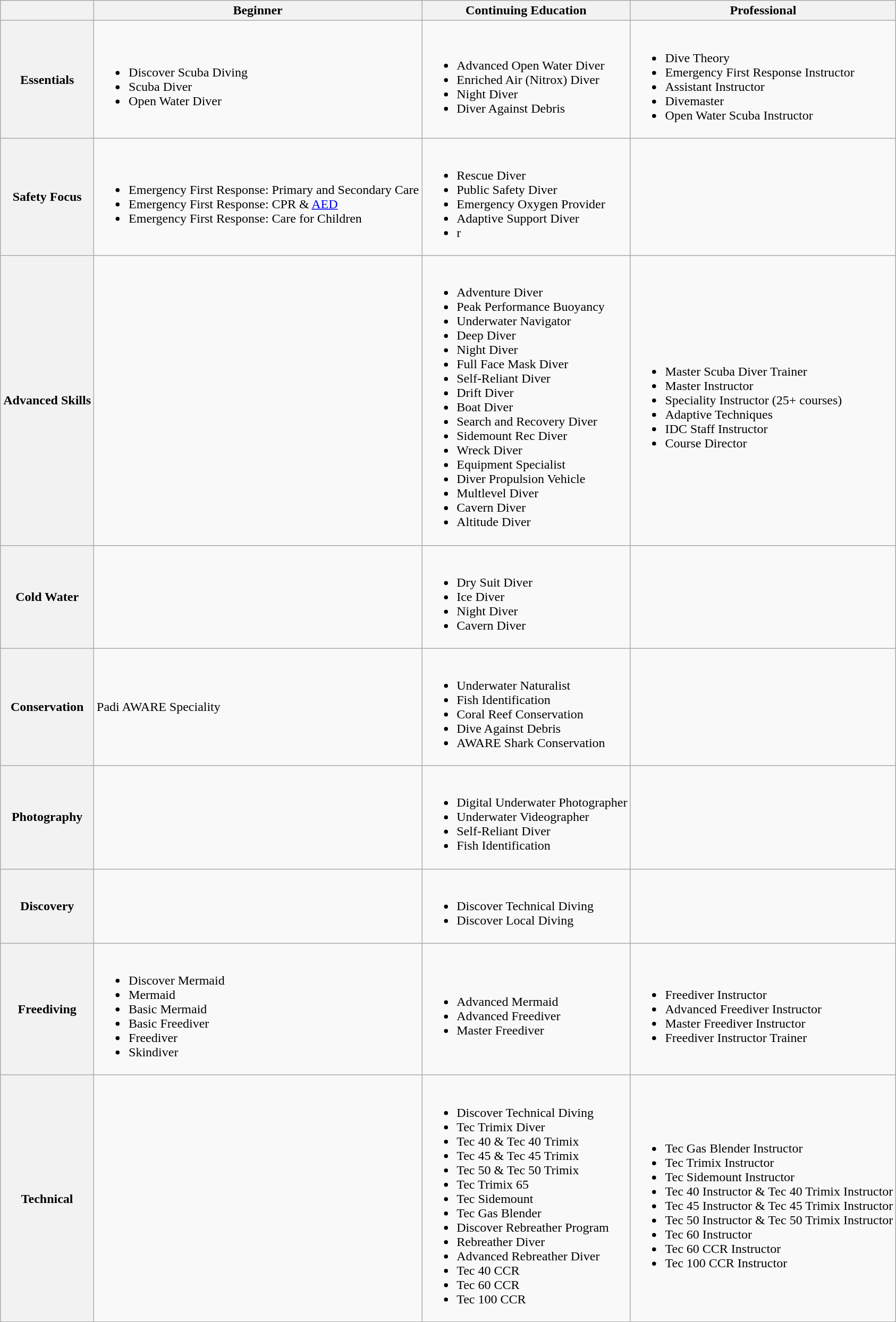<table class="wikitable">
<tr>
<th></th>
<th>Beginner</th>
<th>Continuing Education</th>
<th>Professional</th>
</tr>
<tr>
<th>Essentials</th>
<td><br><ul><li>Discover Scuba Diving</li><li>Scuba Diver</li><li>Open Water Diver</li></ul></td>
<td><br><ul><li>Advanced Open Water Diver</li><li>Enriched Air (Nitrox) Diver</li><li>Night Diver</li><li>Diver Against Debris</li></ul></td>
<td><br><ul><li>Dive Theory</li><li>Emergency First Response Instructor</li><li>Assistant Instructor</li><li>Divemaster</li><li>Open Water Scuba Instructor</li></ul></td>
</tr>
<tr>
<th>Safety Focus</th>
<td><br><ul><li>Emergency First Response: Primary and Secondary Care</li><li>Emergency First Response: CPR & <a href='#'>AED</a></li><li>Emergency First Response: Care for Children</li></ul></td>
<td><br><ul><li>Rescue Diver</li><li>Public Safety Diver</li><li>Emergency Oxygen Provider</li><li>Adaptive Support Diver</li><li>r</li></ul></td>
<td></td>
</tr>
<tr>
<th>Advanced Skills</th>
<td></td>
<td><br><ul><li>Adventure Diver</li><li>Peak Performance Buoyancy</li><li>Underwater Navigator</li><li>Deep Diver</li><li>Night Diver</li><li>Full Face Mask Diver</li><li>Self-Reliant Diver</li><li>Drift Diver</li><li>Boat Diver</li><li>Search and Recovery Diver</li><li>Sidemount Rec Diver</li><li>Wreck Diver</li><li>Equipment Specialist</li><li>Diver Propulsion Vehicle</li><li>Multlevel Diver</li><li>Cavern Diver</li><li>Altitude Diver</li></ul></td>
<td><br><ul><li>Master Scuba Diver Trainer</li><li>Master Instructor</li><li>Speciality Instructor (25+ courses)</li><li>Adaptive Techniques</li><li>IDC Staff Instructor</li><li>Course Director</li></ul></td>
</tr>
<tr>
<th>Cold Water</th>
<td></td>
<td><br><ul><li>Dry Suit Diver</li><li>Ice Diver</li><li>Night Diver</li><li>Cavern Diver</li></ul></td>
<td></td>
</tr>
<tr>
<th>Conservation</th>
<td>Padi AWARE Speciality</td>
<td><br><ul><li>Underwater Naturalist</li><li>Fish Identification</li><li>Coral Reef Conservation</li><li>Dive Against Debris</li><li>AWARE Shark Conservation</li></ul></td>
<td></td>
</tr>
<tr>
<th>Photography</th>
<td></td>
<td><br><ul><li>Digital Underwater Photographer</li><li>Underwater Videographer</li><li>Self-Reliant Diver</li><li>Fish Identification</li></ul></td>
<td></td>
</tr>
<tr>
<th>Discovery</th>
<td></td>
<td><br><ul><li>Discover Technical Diving</li><li>Discover Local Diving</li></ul></td>
<td></td>
</tr>
<tr>
<th>Freediving</th>
<td><br><ul><li>Discover Mermaid</li><li>Mermaid</li><li>Basic Mermaid</li><li>Basic Freediver</li><li>Freediver</li><li>Skindiver</li></ul></td>
<td><br><ul><li>Advanced Mermaid</li><li>Advanced Freediver</li><li>Master Freediver</li></ul></td>
<td><br><ul><li>Freediver Instructor</li><li>Advanced Freediver Instructor</li><li>Master Freediver Instructor</li><li>Freediver Instructor Trainer</li></ul></td>
</tr>
<tr>
<th>Technical</th>
<td></td>
<td><br><ul><li>Discover Technical Diving</li><li>Tec Trimix Diver</li><li>Tec 40 & Tec 40 Trimix</li><li>Tec 45 & Tec 45 Trimix</li><li>Tec 50 & Tec 50 Trimix</li><li>Tec Trimix 65</li><li>Tec Sidemount</li><li>Tec Gas Blender</li><li>Discover Rebreather Program</li><li>Rebreather Diver</li><li>Advanced Rebreather Diver</li><li>Tec 40 CCR</li><li>Tec 60 CCR</li><li>Tec 100 CCR</li></ul></td>
<td><br><ul><li>Tec Gas Blender Instructor</li><li>Tec Trimix Instructor</li><li>Tec Sidemount Instructor</li><li>Tec 40 Instructor & Tec 40 Trimix Instructor</li><li>Tec 45 Instructor & Tec 45 Trimix Instructor</li><li>Tec 50 Instructor & Tec 50 Trimix Instructor</li><li>Tec 60 Instructor</li><li>Tec 60 CCR Instructor</li><li>Tec 100 CCR Instructor</li></ul></td>
</tr>
</table>
